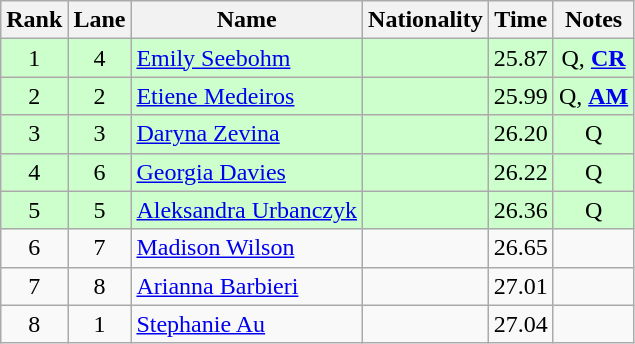<table class="wikitable sortable" style="text-align:center">
<tr>
<th>Rank</th>
<th>Lane</th>
<th>Name</th>
<th>Nationality</th>
<th>Time</th>
<th>Notes</th>
</tr>
<tr bgcolor=ccffcc>
<td>1</td>
<td>4</td>
<td align=left><a href='#'>Emily Seebohm</a></td>
<td align=left></td>
<td>25.87</td>
<td>Q, <strong><a href='#'>CR</a></strong></td>
</tr>
<tr bgcolor=ccffcc>
<td>2</td>
<td>2</td>
<td align=left><a href='#'>Etiene Medeiros</a></td>
<td align=left></td>
<td>25.99</td>
<td>Q, <strong><a href='#'>AM</a></strong></td>
</tr>
<tr bgcolor=ccffcc>
<td>3</td>
<td>3</td>
<td align=left><a href='#'>Daryna Zevina</a></td>
<td align=left></td>
<td>26.20</td>
<td>Q</td>
</tr>
<tr bgcolor=ccffcc>
<td>4</td>
<td>6</td>
<td align=left><a href='#'>Georgia Davies</a></td>
<td align=left></td>
<td>26.22</td>
<td>Q</td>
</tr>
<tr bgcolor=ccffcc>
<td>5</td>
<td>5</td>
<td align=left><a href='#'>Aleksandra Urbanczyk</a></td>
<td align=left></td>
<td>26.36</td>
<td>Q</td>
</tr>
<tr>
<td>6</td>
<td>7</td>
<td align=left><a href='#'>Madison Wilson</a></td>
<td align=left></td>
<td>26.65</td>
<td></td>
</tr>
<tr>
<td>7</td>
<td>8</td>
<td align=left><a href='#'>Arianna Barbieri</a></td>
<td align=left></td>
<td>27.01</td>
<td></td>
</tr>
<tr>
<td>8</td>
<td>1</td>
<td align=left><a href='#'>Stephanie Au</a></td>
<td align=left></td>
<td>27.04</td>
<td></td>
</tr>
</table>
